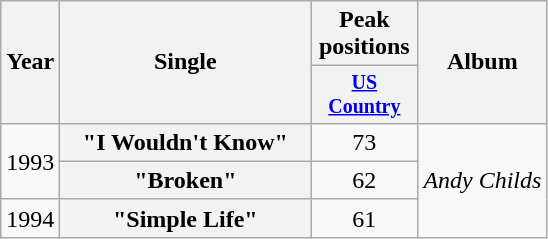<table class="wikitable plainrowheaders" style="text-align:center;">
<tr>
<th rowspan="2">Year</th>
<th rowspan="2" style="width:10em;">Single</th>
<th colspan="1">Peak positions</th>
<th rowspan="2">Album</th>
</tr>
<tr style="font-size:smaller;">
<th width="65"><a href='#'>US Country</a></th>
</tr>
<tr>
<td rowspan="2">1993</td>
<th scope="row">"I Wouldn't Know"</th>
<td>73</td>
<td align="left" rowspan="3"><em>Andy Childs</em></td>
</tr>
<tr>
<th scope="row">"Broken"</th>
<td>62</td>
</tr>
<tr>
<td>1994</td>
<th scope="row">"Simple Life"</th>
<td>61</td>
</tr>
</table>
